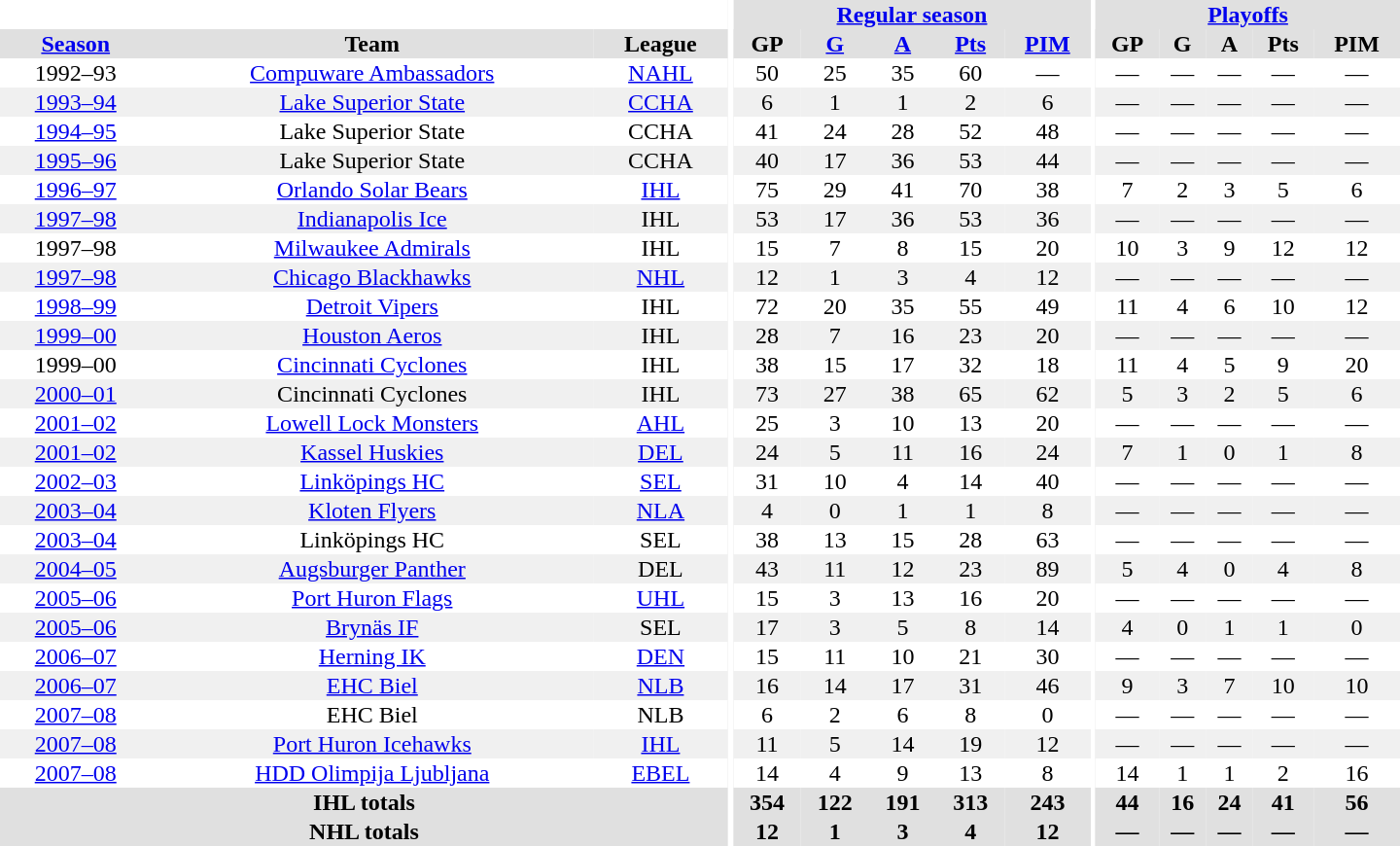<table border="0" cellpadding="1" cellspacing="0" style="text-align:center; width:60em">
<tr bgcolor="#e0e0e0">
<th colspan="3" bgcolor="#ffffff"></th>
<th rowspan="100" bgcolor="#ffffff"></th>
<th colspan="5"><a href='#'>Regular season</a></th>
<th rowspan="100" bgcolor="#ffffff"></th>
<th colspan="5"><a href='#'>Playoffs</a></th>
</tr>
<tr bgcolor="#e0e0e0">
<th><a href='#'>Season</a></th>
<th>Team</th>
<th>League</th>
<th>GP</th>
<th><a href='#'>G</a></th>
<th><a href='#'>A</a></th>
<th><a href='#'>Pts</a></th>
<th><a href='#'>PIM</a></th>
<th>GP</th>
<th>G</th>
<th>A</th>
<th>Pts</th>
<th>PIM</th>
</tr>
<tr>
<td>1992–93</td>
<td><a href='#'>Compuware Ambassadors</a></td>
<td><a href='#'>NAHL</a></td>
<td>50</td>
<td>25</td>
<td>35</td>
<td>60</td>
<td>—</td>
<td>—</td>
<td>—</td>
<td>—</td>
<td>—</td>
<td>—</td>
</tr>
<tr bgcolor="#f0f0f0">
<td><a href='#'>1993–94</a></td>
<td><a href='#'>Lake Superior State</a></td>
<td><a href='#'>CCHA</a></td>
<td>6</td>
<td>1</td>
<td>1</td>
<td>2</td>
<td>6</td>
<td>—</td>
<td>—</td>
<td>—</td>
<td>—</td>
<td>—</td>
</tr>
<tr>
<td><a href='#'>1994–95</a></td>
<td>Lake Superior State</td>
<td>CCHA</td>
<td>41</td>
<td>24</td>
<td>28</td>
<td>52</td>
<td>48</td>
<td>—</td>
<td>—</td>
<td>—</td>
<td>—</td>
<td>—</td>
</tr>
<tr bgcolor="#f0f0f0">
<td><a href='#'>1995–96</a></td>
<td>Lake Superior State</td>
<td>CCHA</td>
<td>40</td>
<td>17</td>
<td>36</td>
<td>53</td>
<td>44</td>
<td>—</td>
<td>—</td>
<td>—</td>
<td>—</td>
<td>—</td>
</tr>
<tr>
<td><a href='#'>1996–97</a></td>
<td><a href='#'>Orlando Solar Bears</a></td>
<td><a href='#'>IHL</a></td>
<td>75</td>
<td>29</td>
<td>41</td>
<td>70</td>
<td>38</td>
<td>7</td>
<td>2</td>
<td>3</td>
<td>5</td>
<td>6</td>
</tr>
<tr bgcolor="#f0f0f0">
<td><a href='#'>1997–98</a></td>
<td><a href='#'>Indianapolis Ice</a></td>
<td>IHL</td>
<td>53</td>
<td>17</td>
<td>36</td>
<td>53</td>
<td>36</td>
<td>—</td>
<td>—</td>
<td>—</td>
<td>—</td>
<td>—</td>
</tr>
<tr>
<td>1997–98</td>
<td><a href='#'>Milwaukee Admirals</a></td>
<td>IHL</td>
<td>15</td>
<td>7</td>
<td>8</td>
<td>15</td>
<td>20</td>
<td>10</td>
<td>3</td>
<td>9</td>
<td>12</td>
<td>12</td>
</tr>
<tr bgcolor="#f0f0f0">
<td><a href='#'>1997–98</a></td>
<td><a href='#'>Chicago Blackhawks</a></td>
<td><a href='#'>NHL</a></td>
<td>12</td>
<td>1</td>
<td>3</td>
<td>4</td>
<td>12</td>
<td>—</td>
<td>—</td>
<td>—</td>
<td>—</td>
<td>—</td>
</tr>
<tr>
<td><a href='#'>1998–99</a></td>
<td><a href='#'>Detroit Vipers</a></td>
<td>IHL</td>
<td>72</td>
<td>20</td>
<td>35</td>
<td>55</td>
<td>49</td>
<td>11</td>
<td>4</td>
<td>6</td>
<td>10</td>
<td>12</td>
</tr>
<tr bgcolor="#f0f0f0">
<td><a href='#'>1999–00</a></td>
<td><a href='#'>Houston Aeros</a></td>
<td>IHL</td>
<td>28</td>
<td>7</td>
<td>16</td>
<td>23</td>
<td>20</td>
<td>—</td>
<td>—</td>
<td>—</td>
<td>—</td>
<td>—</td>
</tr>
<tr>
<td>1999–00</td>
<td><a href='#'>Cincinnati Cyclones</a></td>
<td>IHL</td>
<td>38</td>
<td>15</td>
<td>17</td>
<td>32</td>
<td>18</td>
<td>11</td>
<td>4</td>
<td>5</td>
<td>9</td>
<td>20</td>
</tr>
<tr bgcolor="#f0f0f0">
<td><a href='#'>2000–01</a></td>
<td>Cincinnati Cyclones</td>
<td>IHL</td>
<td>73</td>
<td>27</td>
<td>38</td>
<td>65</td>
<td>62</td>
<td>5</td>
<td>3</td>
<td>2</td>
<td>5</td>
<td>6</td>
</tr>
<tr>
<td><a href='#'>2001–02</a></td>
<td><a href='#'>Lowell Lock Monsters</a></td>
<td><a href='#'>AHL</a></td>
<td>25</td>
<td>3</td>
<td>10</td>
<td>13</td>
<td>20</td>
<td>—</td>
<td>—</td>
<td>—</td>
<td>—</td>
<td>—</td>
</tr>
<tr bgcolor="#f0f0f0">
<td><a href='#'>2001–02</a></td>
<td><a href='#'>Kassel Huskies</a></td>
<td><a href='#'>DEL</a></td>
<td>24</td>
<td>5</td>
<td>11</td>
<td>16</td>
<td>24</td>
<td>7</td>
<td>1</td>
<td>0</td>
<td>1</td>
<td>8</td>
</tr>
<tr>
<td><a href='#'>2002–03</a></td>
<td><a href='#'>Linköpings HC</a></td>
<td><a href='#'>SEL</a></td>
<td>31</td>
<td>10</td>
<td>4</td>
<td>14</td>
<td>40</td>
<td>—</td>
<td>—</td>
<td>—</td>
<td>—</td>
<td>—</td>
</tr>
<tr bgcolor="#f0f0f0">
<td><a href='#'>2003–04</a></td>
<td><a href='#'>Kloten Flyers</a></td>
<td><a href='#'>NLA</a></td>
<td>4</td>
<td>0</td>
<td>1</td>
<td>1</td>
<td>8</td>
<td>—</td>
<td>—</td>
<td>—</td>
<td>—</td>
<td>—</td>
</tr>
<tr>
<td><a href='#'>2003–04</a></td>
<td>Linköpings HC</td>
<td>SEL</td>
<td>38</td>
<td>13</td>
<td>15</td>
<td>28</td>
<td>63</td>
<td>—</td>
<td>—</td>
<td>—</td>
<td>—</td>
<td>—</td>
</tr>
<tr bgcolor="#f0f0f0">
<td><a href='#'>2004–05</a></td>
<td><a href='#'>Augsburger Panther</a></td>
<td>DEL</td>
<td>43</td>
<td>11</td>
<td>12</td>
<td>23</td>
<td>89</td>
<td>5</td>
<td>4</td>
<td>0</td>
<td>4</td>
<td>8</td>
</tr>
<tr>
<td><a href='#'>2005–06</a></td>
<td><a href='#'>Port Huron Flags</a></td>
<td><a href='#'>UHL</a></td>
<td>15</td>
<td>3</td>
<td>13</td>
<td>16</td>
<td>20</td>
<td>—</td>
<td>—</td>
<td>—</td>
<td>—</td>
<td>—</td>
</tr>
<tr bgcolor="#f0f0f0">
<td><a href='#'>2005–06</a></td>
<td><a href='#'>Brynäs IF</a></td>
<td>SEL</td>
<td>17</td>
<td>3</td>
<td>5</td>
<td>8</td>
<td>14</td>
<td>4</td>
<td>0</td>
<td>1</td>
<td>1</td>
<td>0</td>
</tr>
<tr>
<td><a href='#'>2006–07</a></td>
<td><a href='#'>Herning IK</a></td>
<td><a href='#'>DEN</a></td>
<td>15</td>
<td>11</td>
<td>10</td>
<td>21</td>
<td>30</td>
<td>—</td>
<td>—</td>
<td>—</td>
<td>—</td>
<td>—</td>
</tr>
<tr bgcolor="#f0f0f0">
<td><a href='#'>2006–07</a></td>
<td><a href='#'>EHC Biel</a></td>
<td><a href='#'>NLB</a></td>
<td>16</td>
<td>14</td>
<td>17</td>
<td>31</td>
<td>46</td>
<td>9</td>
<td>3</td>
<td>7</td>
<td>10</td>
<td>10</td>
</tr>
<tr>
<td><a href='#'>2007–08</a></td>
<td>EHC Biel</td>
<td>NLB</td>
<td>6</td>
<td>2</td>
<td>6</td>
<td>8</td>
<td>0</td>
<td>—</td>
<td>—</td>
<td>—</td>
<td>—</td>
<td>—</td>
</tr>
<tr bgcolor="#f0f0f0">
<td><a href='#'>2007–08</a></td>
<td><a href='#'>Port Huron Icehawks</a></td>
<td><a href='#'>IHL</a></td>
<td>11</td>
<td>5</td>
<td>14</td>
<td>19</td>
<td>12</td>
<td>—</td>
<td>—</td>
<td>—</td>
<td>—</td>
<td>—</td>
</tr>
<tr>
<td><a href='#'>2007–08</a></td>
<td><a href='#'>HDD Olimpija Ljubljana</a></td>
<td><a href='#'>EBEL</a></td>
<td>14</td>
<td>4</td>
<td>9</td>
<td>13</td>
<td>8</td>
<td>14</td>
<td>1</td>
<td>1</td>
<td>2</td>
<td>16</td>
</tr>
<tr bgcolor="#e0e0e0">
<th colspan="3">IHL totals</th>
<th>354</th>
<th>122</th>
<th>191</th>
<th>313</th>
<th>243</th>
<th>44</th>
<th>16</th>
<th>24</th>
<th>41</th>
<th>56</th>
</tr>
<tr bgcolor="#e0e0e0">
<th colspan="3">NHL totals</th>
<th>12</th>
<th>1</th>
<th>3</th>
<th>4</th>
<th>12</th>
<th>—</th>
<th>—</th>
<th>—</th>
<th>—</th>
<th>—</th>
</tr>
</table>
